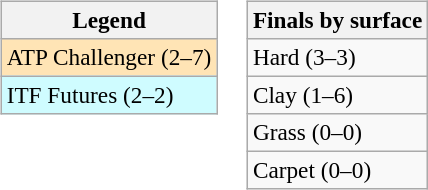<table>
<tr valign=top>
<td><br><table class=wikitable style=font-size:97%>
<tr>
<th>Legend</th>
</tr>
<tr bgcolor=moccasin>
<td>ATP Challenger (2–7)</td>
</tr>
<tr bgcolor=cffcff>
<td>ITF Futures (2–2)</td>
</tr>
</table>
</td>
<td><br><table class=wikitable style=font-size:97%>
<tr>
<th>Finals by surface</th>
</tr>
<tr>
<td>Hard (3–3)</td>
</tr>
<tr>
<td>Clay (1–6)</td>
</tr>
<tr>
<td>Grass (0–0)</td>
</tr>
<tr>
<td>Carpet (0–0)</td>
</tr>
</table>
</td>
</tr>
</table>
